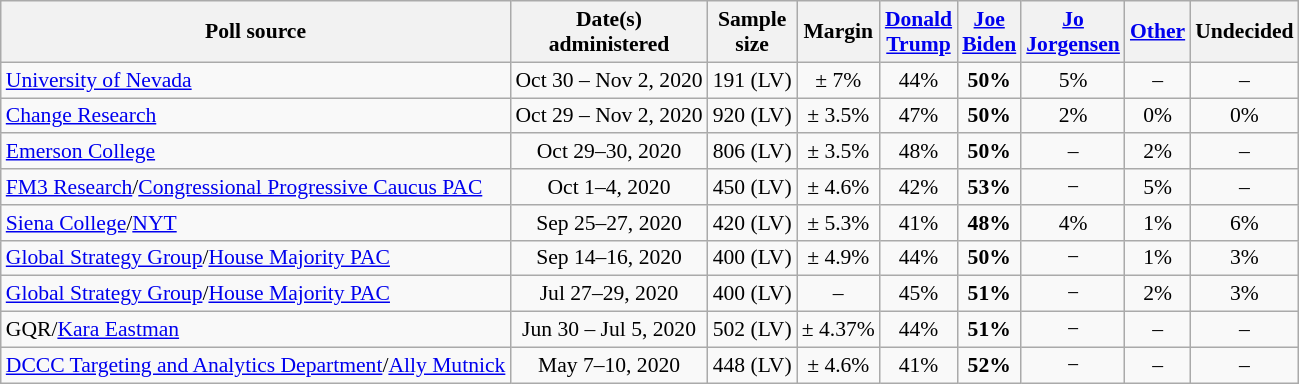<table class="wikitable sortable" style="text-align:center;font-size:90%;line-height:17px">
<tr>
<th>Poll source</th>
<th>Date(s)<br>administered</th>
<th>Sample<br>size</th>
<th>Margin<br></th>
<th class="unsortable"><a href='#'>Donald<br>Trump</a><br></th>
<th class="unsortable"><a href='#'>Joe<br>Biden</a><br></th>
<th class="unsortable"><a href='#'>Jo<br>Jorgensen</a><br></th>
<th class="unsortable"><a href='#'>Other</a></th>
<th class="unsortable">Undecided</th>
</tr>
<tr>
<td style="text-align:left;"><a href='#'>University of Nevada</a></td>
<td>Oct 30 – Nov 2, 2020</td>
<td>191 (LV)</td>
<td>± 7%</td>
<td>44%</td>
<td><strong>50%</strong></td>
<td>5%</td>
<td>–</td>
<td>–</td>
</tr>
<tr>
<td style="text-align:left;"><a href='#'>Change Research</a></td>
<td>Oct 29 – Nov 2, 2020</td>
<td>920 (LV)</td>
<td>± 3.5%</td>
<td>47%</td>
<td><strong>50%</strong></td>
<td>2%</td>
<td>0%</td>
<td>0%</td>
</tr>
<tr>
<td style="text-align:left;"><a href='#'>Emerson College</a></td>
<td>Oct 29–30, 2020</td>
<td>806 (LV)</td>
<td>± 3.5%</td>
<td>48%</td>
<td><strong>50%</strong></td>
<td>–</td>
<td>2%</td>
<td>–</td>
</tr>
<tr>
<td style="text-align:left;"><a href='#'>FM3 Research</a>/<a href='#'>Congressional Progressive Caucus PAC</a></td>
<td>Oct 1–4, 2020</td>
<td>450 (LV)</td>
<td>± 4.6%</td>
<td>42%</td>
<td><strong>53%</strong></td>
<td>−</td>
<td>5%</td>
<td>–</td>
</tr>
<tr>
<td style="text-align:left;"><a href='#'>Siena College</a>/<a href='#'>NYT</a></td>
<td>Sep 25–27, 2020</td>
<td>420 (LV)</td>
<td>± 5.3%</td>
<td>41%</td>
<td><strong>48%</strong></td>
<td>4%</td>
<td>1%</td>
<td>6%</td>
</tr>
<tr>
<td style="text-align:left;"><a href='#'>Global Strategy Group</a>/<a href='#'>House Majority PAC</a></td>
<td>Sep 14–16, 2020</td>
<td>400 (LV)</td>
<td>± 4.9%</td>
<td>44%</td>
<td><strong>50%</strong></td>
<td>−</td>
<td>1%</td>
<td>3%</td>
</tr>
<tr>
<td style="text-align:left;"><a href='#'>Global Strategy Group</a>/<a href='#'>House Majority PAC</a></td>
<td>Jul 27–29, 2020</td>
<td>400 (LV)</td>
<td>–</td>
<td>45%</td>
<td><strong>51%</strong></td>
<td>−</td>
<td>2%</td>
<td>3%</td>
</tr>
<tr>
<td style="text-align:left;">GQR/<a href='#'>Kara Eastman</a></td>
<td>Jun 30 – Jul 5, 2020</td>
<td>502 (LV)</td>
<td>± 4.37%</td>
<td>44%</td>
<td><strong>51%</strong></td>
<td>−</td>
<td>–</td>
<td>–</td>
</tr>
<tr>
<td style="text-align:left;"><a href='#'>DCCC Targeting and Analytics Department</a>/<a href='#'>Ally Mutnick</a></td>
<td>May 7–10, 2020</td>
<td>448 (LV)</td>
<td>± 4.6%</td>
<td>41%</td>
<td><strong>52%</strong></td>
<td>−</td>
<td>–</td>
<td>–</td>
</tr>
</table>
